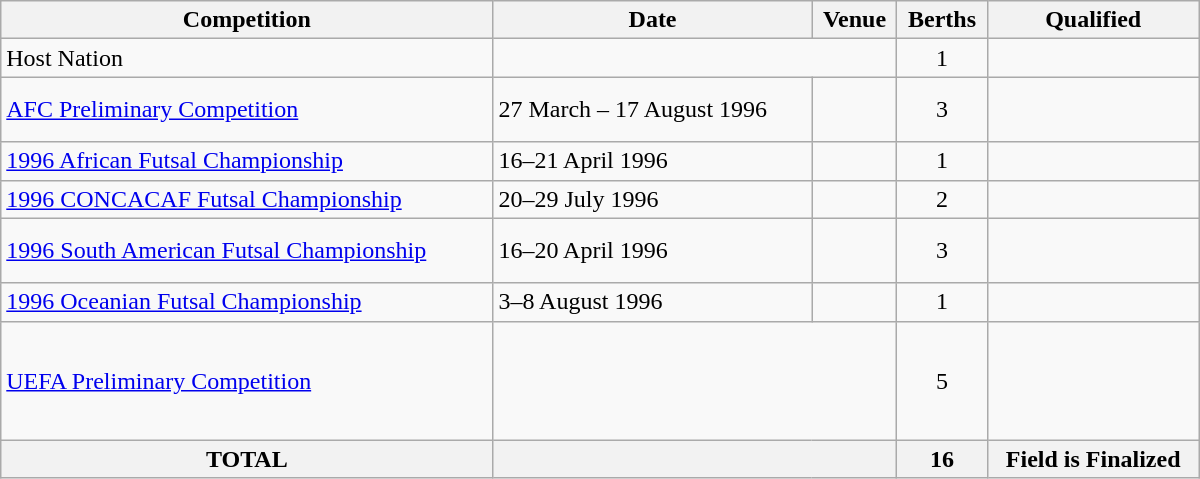<table class="wikitable" width="800">
<tr>
<th>Competition</th>
<th>Date</th>
<th>Venue</th>
<th>Berths</th>
<th>Qualified</th>
</tr>
<tr>
<td>Host Nation</td>
<td colspan="2"> </td>
<td align="center">1</td>
<td></td>
</tr>
<tr>
<td><a href='#'>AFC Preliminary Competition</a></td>
<td>27 March – 17 August 1996</td>
<td><br><br></td>
<td align="center">3</td>
<td> <br> <br> </td>
</tr>
<tr>
<td><a href='#'>1996 African Futsal Championship</a></td>
<td>16–21 April 1996</td>
<td></td>
<td align="center">1</td>
<td></td>
</tr>
<tr>
<td><a href='#'>1996 CONCACAF Futsal Championship</a></td>
<td>20–29 July 1996</td>
<td></td>
<td align="center">2</td>
<td> <br> </td>
</tr>
<tr>
<td><a href='#'>1996 South American Futsal Championship</a></td>
<td>16–20 April 1996</td>
<td></td>
<td align="center">3</td>
<td> <br>  <br> </td>
</tr>
<tr>
<td><a href='#'>1996 Oceanian Futsal Championship</a></td>
<td>3–8 August 1996</td>
<td></td>
<td align="center">1</td>
<td></td>
</tr>
<tr>
<td><a href='#'>UEFA Preliminary Competition</a></td>
<td colspan="2"> </td>
<td align="center">5</td>
<td> <br>  <br>  <br>  <br> </td>
</tr>
<tr>
<th>TOTAL</th>
<th colspan="2"></th>
<th>16</th>
<th>Field is Finalized</th>
</tr>
</table>
